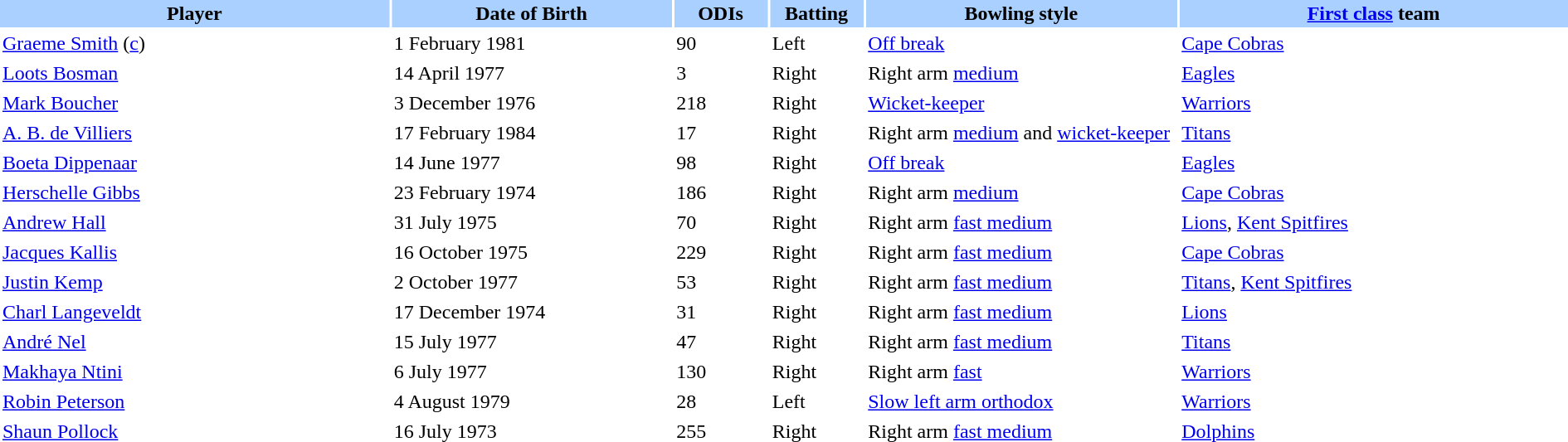<table border="0" cellspacing="2" cellpadding="2" style="width:100%;">
<tr style="background:#aad0ff;">
<th width=25%>Player</th>
<th width=18%>Date of Birth</th>
<th width=6%>ODIs</th>
<th width=6%>Batting</th>
<th width=20%>Bowling style</th>
<th width=25%><a href='#'>First class</a> team</th>
</tr>
<tr valign="top">
<td><a href='#'>Graeme Smith</a> (<a href='#'>c</a>)</td>
<td>1 February 1981</td>
<td>90</td>
<td>Left</td>
<td><a href='#'>Off break</a></td>
<td><a href='#'>Cape Cobras</a></td>
</tr>
<tr valign="top">
<td><a href='#'>Loots Bosman</a></td>
<td>14 April 1977</td>
<td>3</td>
<td>Right</td>
<td>Right arm <a href='#'>medium</a></td>
<td><a href='#'>Eagles</a></td>
</tr>
<tr valign="top">
<td><a href='#'>Mark Boucher</a></td>
<td>3 December 1976</td>
<td>218</td>
<td>Right</td>
<td><a href='#'>Wicket-keeper</a></td>
<td><a href='#'>Warriors</a></td>
</tr>
<tr valign="top">
<td><a href='#'>A. B. de Villiers</a></td>
<td>17 February 1984</td>
<td>17</td>
<td>Right</td>
<td>Right arm <a href='#'>medium</a> and <a href='#'>wicket-keeper</a></td>
<td><a href='#'>Titans</a></td>
</tr>
<tr valign="top">
<td><a href='#'>Boeta Dippenaar</a></td>
<td>14 June 1977</td>
<td>98</td>
<td>Right</td>
<td><a href='#'>Off break</a></td>
<td><a href='#'>Eagles</a></td>
</tr>
<tr valign="top">
<td><a href='#'>Herschelle Gibbs</a></td>
<td>23 February 1974</td>
<td>186</td>
<td>Right</td>
<td>Right arm <a href='#'>medium</a></td>
<td><a href='#'>Cape Cobras</a></td>
</tr>
<tr valign="top">
<td><a href='#'>Andrew Hall</a></td>
<td>31 July 1975</td>
<td>70</td>
<td>Right</td>
<td>Right arm <a href='#'>fast medium</a></td>
<td><a href='#'>Lions</a>, <a href='#'>Kent Spitfires</a></td>
</tr>
<tr valign="top">
<td><a href='#'>Jacques Kallis</a></td>
<td>16 October 1975</td>
<td>229</td>
<td>Right</td>
<td>Right arm <a href='#'>fast medium</a></td>
<td><a href='#'>Cape Cobras</a></td>
</tr>
<tr valign="top">
<td><a href='#'>Justin Kemp</a></td>
<td>2 October 1977</td>
<td>53</td>
<td>Right</td>
<td>Right arm <a href='#'>fast medium</a></td>
<td><a href='#'>Titans</a>, <a href='#'>Kent Spitfires</a></td>
</tr>
<tr valign="top">
<td><a href='#'>Charl Langeveldt</a></td>
<td>17 December 1974</td>
<td>31</td>
<td>Right</td>
<td>Right arm <a href='#'>fast medium</a></td>
<td><a href='#'>Lions</a></td>
</tr>
<tr valign="top">
<td><a href='#'>André Nel</a></td>
<td>15 July 1977</td>
<td>47</td>
<td>Right</td>
<td>Right arm <a href='#'>fast medium</a></td>
<td><a href='#'>Titans</a></td>
</tr>
<tr valign="top">
<td><a href='#'>Makhaya Ntini</a></td>
<td>6 July 1977</td>
<td>130</td>
<td>Right</td>
<td>Right arm <a href='#'>fast</a></td>
<td><a href='#'>Warriors</a></td>
</tr>
<tr valign="top">
<td><a href='#'>Robin Peterson</a></td>
<td>4 August 1979</td>
<td>28</td>
<td>Left</td>
<td><a href='#'>Slow left arm orthodox</a></td>
<td><a href='#'>Warriors</a></td>
</tr>
<tr valign="top">
<td><a href='#'>Shaun Pollock</a></td>
<td>16 July 1973</td>
<td>255</td>
<td>Right</td>
<td>Right arm <a href='#'>fast medium</a></td>
<td><a href='#'>Dolphins</a></td>
</tr>
</table>
